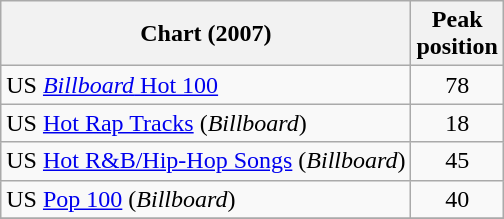<table class="wikitable">
<tr>
<th align="center">Chart (2007)</th>
<th align="center">Peak<br>position</th>
</tr>
<tr>
<td align="left">US <a href='#'><em>Billboard</em> Hot 100</a></td>
<td align="center">78</td>
</tr>
<tr>
<td align="left">US <a href='#'>Hot Rap Tracks</a> (<em>Billboard</em>)</td>
<td align="center">18</td>
</tr>
<tr>
<td align="left">US <a href='#'>Hot R&B/Hip-Hop Songs</a> (<em>Billboard</em>)</td>
<td align="center">45</td>
</tr>
<tr>
<td align="left">US <a href='#'>Pop 100</a> (<em>Billboard</em>)</td>
<td align="center">40</td>
</tr>
<tr>
</tr>
</table>
